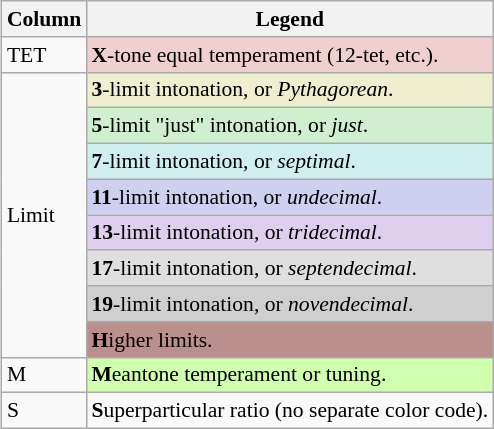<table class="wikitable" style="font-size:90%; float:right; clear:right; margin: 0 0 1em 1em;">
<tr>
<th>Column</th>
<th>Legend</th>
</tr>
<tr>
<td>TET</td>
<td bgcolor="#EFCFCF"><strong>X</strong>-tone equal temperament (12-tet, etc.).</td>
</tr>
<tr>
<td rowspan="8">Limit</td>
<td bgcolor="#EFEFCF"><strong>3</strong>-limit intonation, or <em>Pythagorean</em>.</td>
</tr>
<tr>
<td bgcolor="#CFEFCF"><strong>5</strong>-limit "just" intonation, or <em>just</em>.</td>
</tr>
<tr>
<td bgcolor="#CFEFEF"><strong>7</strong>-limit intonation, or <em>septimal</em>.</td>
</tr>
<tr>
<td bgcolor="#CFCFEF"><strong>11</strong>-limit intonation, or <em>undecimal</em>.</td>
</tr>
<tr>
<td bgcolor="#DFCFEF"><strong>13</strong>-limit intonation, or <em>tridecimal</em>.</td>
</tr>
<tr>
<td bgcolor="#DFDFDF"><strong>17</strong>-limit intonation, or <em>septendecimal</em>.</td>
</tr>
<tr>
<td bgcolor="#CFCFCF"><strong>19</strong>-limit intonation, or <em>novendecimal</em>.</td>
</tr>
<tr>
<td bgcolor="#BC8F8F"><strong>H</strong>igher limits.</td>
</tr>
<tr>
<td>M</td>
<td bgcolor="#CFFFAF"><strong>M</strong>eantone temperament or tuning.</td>
</tr>
<tr>
<td>S</td>
<td><strong>S</strong>uperparticular ratio (no separate color code).</td>
</tr>
</table>
